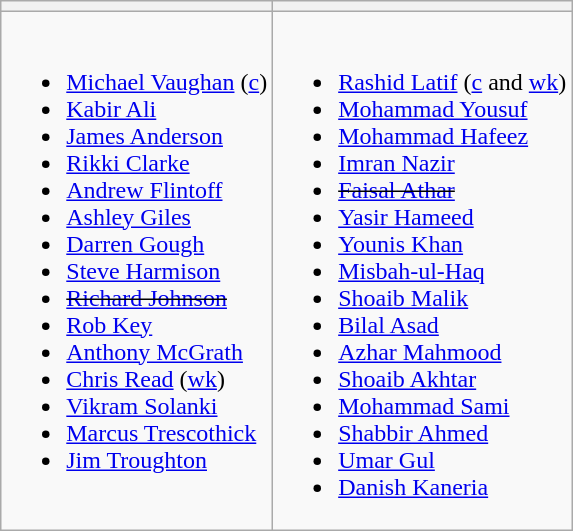<table class="wikitable">
<tr>
<th></th>
<th></th>
</tr>
<tr style="vertical-align:top">
<td><br><ul><li><a href='#'>Michael Vaughan</a> (<a href='#'>c</a>)</li><li><a href='#'>Kabir Ali</a></li><li><a href='#'>James Anderson</a></li><li><a href='#'>Rikki Clarke</a></li><li><a href='#'>Andrew Flintoff</a></li><li><a href='#'>Ashley Giles</a></li><li><a href='#'>Darren Gough</a></li><li><a href='#'>Steve Harmison</a></li><li><s><a href='#'>Richard Johnson</a></s></li><li><a href='#'>Rob Key</a></li><li><a href='#'>Anthony McGrath</a></li><li><a href='#'>Chris Read</a> (<a href='#'>wk</a>)</li><li><a href='#'>Vikram Solanki</a></li><li><a href='#'>Marcus Trescothick</a></li><li><a href='#'>Jim Troughton</a></li></ul></td>
<td><br><ul><li><a href='#'>Rashid Latif</a> (<a href='#'>c</a> and <a href='#'>wk</a>)</li><li><a href='#'>Mohammad Yousuf</a></li><li><a href='#'>Mohammad Hafeez</a></li><li><a href='#'>Imran Nazir</a></li><li><s><a href='#'>Faisal Athar</a></s></li><li><a href='#'>Yasir Hameed</a></li><li><a href='#'>Younis Khan</a></li><li><a href='#'>Misbah-ul-Haq</a></li><li><a href='#'>Shoaib Malik</a></li><li><a href='#'>Bilal Asad</a></li><li><a href='#'>Azhar Mahmood</a></li><li><a href='#'>Shoaib Akhtar</a></li><li><a href='#'>Mohammad Sami</a></li><li><a href='#'>Shabbir Ahmed</a></li><li><a href='#'>Umar Gul</a></li><li><a href='#'>Danish Kaneria</a></li></ul></td>
</tr>
</table>
